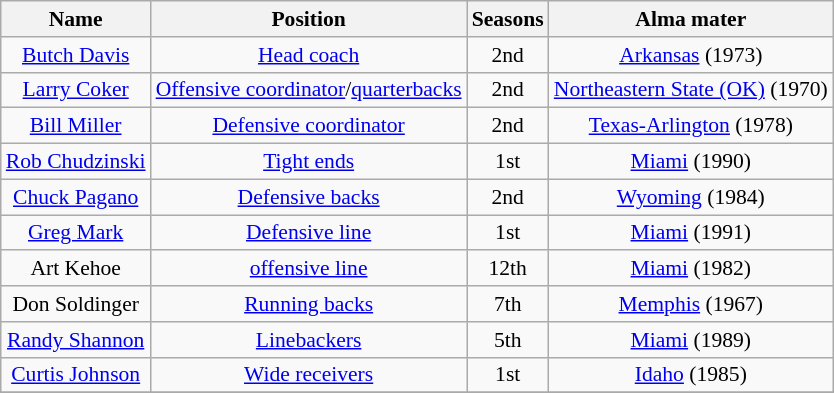<table class="wikitable" border="1" style="font-size:90%;">
<tr>
<th>Name</th>
<th>Position</th>
<th>Seasons</th>
<th>Alma mater</th>
</tr>
<tr style="text-align:center;">
<td><a href='#'>Butch Davis</a></td>
<td><a href='#'>Head coach</a></td>
<td>2nd</td>
<td><a href='#'>Arkansas</a> (1973)</td>
</tr>
<tr style="text-align:center;">
<td><a href='#'>Larry Coker</a></td>
<td><a href='#'>Offensive coordinator</a>/<a href='#'>quarterbacks</a></td>
<td>2nd</td>
<td><a href='#'>Northeastern State (OK)</a> (1970)</td>
</tr>
<tr style="text-align:center;">
<td><a href='#'>Bill Miller</a></td>
<td><a href='#'>Defensive coordinator</a></td>
<td>2nd</td>
<td><a href='#'>Texas-Arlington</a> (1978)</td>
</tr>
<tr style="text-align:center;">
<td><a href='#'>Rob Chudzinski</a></td>
<td><a href='#'>Tight ends</a></td>
<td>1st</td>
<td><a href='#'>Miami</a> (1990)</td>
</tr>
<tr style="text-align:center;">
<td><a href='#'>Chuck Pagano</a></td>
<td><a href='#'>Defensive backs</a></td>
<td>2nd</td>
<td><a href='#'>Wyoming</a> (1984)</td>
</tr>
<tr style="text-align:center;">
<td><a href='#'>Greg Mark</a></td>
<td><a href='#'>Defensive line</a></td>
<td>1st</td>
<td><a href='#'>Miami</a> (1991)</td>
</tr>
<tr style="text-align:center;">
<td>Art Kehoe</td>
<td><a href='#'>offensive line</a></td>
<td>12th</td>
<td><a href='#'>Miami</a> (1982)</td>
</tr>
<tr style="text-align:center;">
<td>Don Soldinger</td>
<td><a href='#'>Running backs</a></td>
<td>7th</td>
<td><a href='#'>Memphis</a> (1967)</td>
</tr>
<tr style="text-align:center;">
<td><a href='#'>Randy Shannon</a></td>
<td><a href='#'>Linebackers</a></td>
<td>5th</td>
<td><a href='#'>Miami</a> (1989)</td>
</tr>
<tr style="text-align:center;">
<td><a href='#'>Curtis Johnson</a></td>
<td><a href='#'>Wide receivers</a></td>
<td>1st</td>
<td><a href='#'>Idaho</a> (1985)</td>
</tr>
<tr style="text-align:center;">
</tr>
</table>
